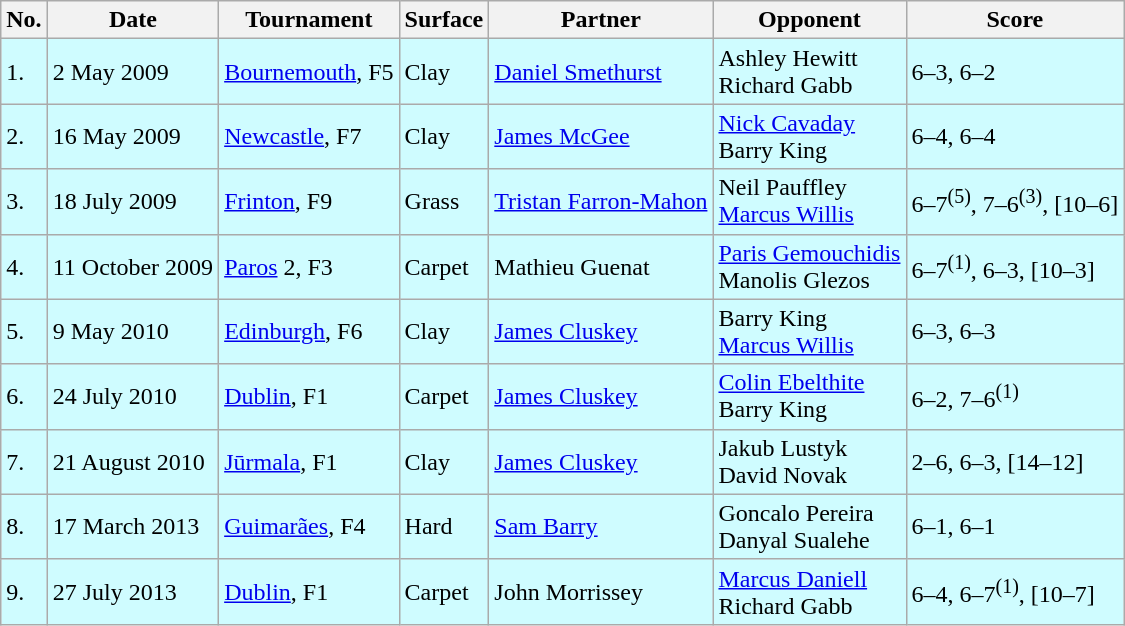<table class="wikitable">
<tr>
<th>No.</th>
<th>Date</th>
<th>Tournament</th>
<th>Surface</th>
<th>Partner</th>
<th>Opponent</th>
<th>Score</th>
</tr>
<tr style="background:#cffcff;">
<td>1.</td>
<td>2 May 2009</td>
<td><a href='#'>Bournemouth</a>, F5</td>
<td>Clay</td>
<td> <a href='#'>Daniel Smethurst</a></td>
<td> Ashley Hewitt <br>  Richard Gabb</td>
<td>6–3, 6–2</td>
</tr>
<tr style="background:#cffcff;">
<td>2.</td>
<td>16 May 2009</td>
<td><a href='#'>Newcastle</a>, F7</td>
<td>Clay</td>
<td> <a href='#'>James McGee</a></td>
<td> <a href='#'>Nick Cavaday</a> <br>  Barry King</td>
<td>6–4, 6–4</td>
</tr>
<tr style="background:#cffcff;">
<td>3.</td>
<td>18 July 2009</td>
<td><a href='#'>Frinton</a>, F9</td>
<td>Grass</td>
<td> <a href='#'>Tristan Farron-Mahon</a></td>
<td> Neil Pauffley <br>  <a href='#'>Marcus Willis</a></td>
<td>6–7<sup>(5)</sup>, 7–6<sup>(3)</sup>, [10–6]</td>
</tr>
<tr style="background:#cffcff;">
<td>4.</td>
<td>11 October 2009</td>
<td><a href='#'>Paros</a> 2, F3</td>
<td>Carpet</td>
<td> Mathieu Guenat</td>
<td> <a href='#'>Paris Gemouchidis</a> <br>  Manolis Glezos</td>
<td>6–7<sup>(1)</sup>, 6–3, [10–3]</td>
</tr>
<tr style="background:#cffcff;">
<td>5.</td>
<td>9 May 2010</td>
<td><a href='#'>Edinburgh</a>, F6</td>
<td>Clay</td>
<td> <a href='#'>James Cluskey</a></td>
<td> Barry King <br>  <a href='#'>Marcus Willis</a></td>
<td>6–3, 6–3</td>
</tr>
<tr style="background:#cffcff;">
<td>6.</td>
<td>24 July 2010</td>
<td><a href='#'>Dublin</a>, F1</td>
<td>Carpet</td>
<td> <a href='#'>James Cluskey</a></td>
<td> <a href='#'>Colin Ebelthite</a> <br>  Barry King</td>
<td>6–2, 7–6<sup>(1)</sup></td>
</tr>
<tr style="background:#cffcff;">
<td>7.</td>
<td>21 August 2010</td>
<td><a href='#'>Jūrmala</a>, F1</td>
<td>Clay</td>
<td> <a href='#'>James Cluskey</a></td>
<td> Jakub Lustyk <br>  David Novak</td>
<td>2–6, 6–3, [14–12]</td>
</tr>
<tr style="background:#cffcff;">
<td>8.</td>
<td>17 March 2013</td>
<td><a href='#'>Guimarães</a>, F4</td>
<td>Hard</td>
<td> <a href='#'>Sam Barry</a></td>
<td> Goncalo Pereira <br>  Danyal Sualehe</td>
<td>6–1, 6–1</td>
</tr>
<tr style="background:#cffcff;">
<td>9.</td>
<td>27 July 2013</td>
<td><a href='#'>Dublin</a>, F1</td>
<td>Carpet</td>
<td> John Morrissey</td>
<td> <a href='#'>Marcus Daniell</a> <br>  Richard Gabb</td>
<td>6–4, 6–7<sup>(1)</sup>, [10–7]</td>
</tr>
</table>
